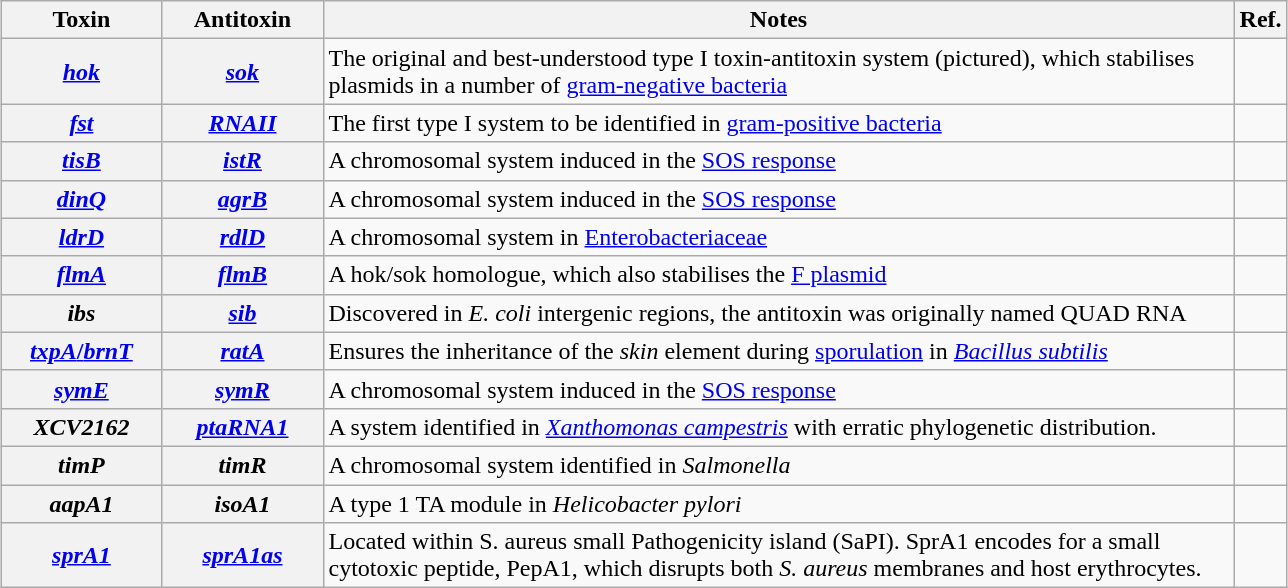<table class="wikitable sortable" style="margin:auto; border:1px solid gray; clear:both;">
<tr>
<th scope="col" style="width:100px;">Toxin</th>
<th scope="col" style="width:100px;">Antitoxin</th>
<th scope="col" style="width:600px;" class="unsortable">Notes</th>
<th scope="col" style="width:25px;" class="unsortable">Ref.</th>
</tr>
<tr>
<th><a href='#'><em>hok</em></a></th>
<th><a href='#'><em>sok</em></a></th>
<td>The original and best-understood type I toxin-antitoxin system (pictured), which stabilises plasmids in a number of <a href='#'>gram-negative bacteria</a></td>
<td></td>
</tr>
<tr>
<th><a href='#'><em>fst</em></a></th>
<th><a href='#'><em>RNAII</em></a></th>
<td>The first type I system to be identified in <a href='#'>gram-positive bacteria</a></td>
<td></td>
</tr>
<tr>
<th><a href='#'><em>tisB</em></a></th>
<th><a href='#'><em>istR</em></a></th>
<td>A chromosomal system induced in the <a href='#'>SOS response</a></td>
<td></td>
</tr>
<tr>
<th><a href='#'><em>dinQ</em></a></th>
<th><a href='#'><em>agrB</em></a></th>
<td>A chromosomal system induced in the <a href='#'>SOS response</a></td>
<td></td>
</tr>
<tr>
<th><a href='#'><em>ldrD</em></a></th>
<th><a href='#'><em>rdlD</em></a></th>
<td>A chromosomal system in <a href='#'>Enterobacteriaceae</a></td>
<td></td>
</tr>
<tr>
<th><a href='#'><em>flmA</em></a></th>
<th><a href='#'><em>flmB</em></a></th>
<td>A hok/sok homologue, which also stabilises the <a href='#'>F plasmid</a></td>
<td></td>
</tr>
<tr>
<th><em>ibs</em></th>
<th><a href='#'><em>sib</em></a></th>
<td>Discovered in <em>E. coli</em> intergenic regions, the antitoxin was originally named QUAD RNA</td>
<td></td>
</tr>
<tr>
<th><a href='#'><em>txpA</em>/<em>brnT</em></a></th>
<th><em><a href='#'>ratA</a></em></th>
<td>Ensures the inheritance of the <em>skin</em> element during <a href='#'>sporulation</a> in <em><a href='#'>Bacillus subtilis</a></em></td>
<td></td>
</tr>
<tr>
<th><a href='#'><em>symE</em></a></th>
<th><a href='#'><em>symR</em></a></th>
<td>A chromosomal system induced in the <a href='#'>SOS response</a></td>
<td></td>
</tr>
<tr>
<th><em>XCV2162</em></th>
<th><em><a href='#'>ptaRNA1</a></em></th>
<td>A system identified in <em><a href='#'>Xanthomonas campestris</a></em> with erratic phylogenetic distribution.</td>
<td></td>
</tr>
<tr>
<th><em>timP</em></th>
<th><em>timR</em></th>
<td>A chromosomal system identified in <em>Salmonella</em></td>
<td></td>
</tr>
<tr>
<th><em>aapA1</em></th>
<th><em>isoA1</em></th>
<td>A type 1 TA module in <em>Helicobacter pylori</em></td>
<td></td>
</tr>
<tr>
<th><em><a href='#'>sprA1</a></em></th>
<th><em><a href='#'>sprA1as</a></em></th>
<td>Located within S. aureus small Pathogenicity island (SaPI). SprA1 encodes for a small cytotoxic peptide, PepA1, which disrupts both <em>S. aureus</em> membranes and host erythrocytes.</td>
<td></td>
</tr>
</table>
